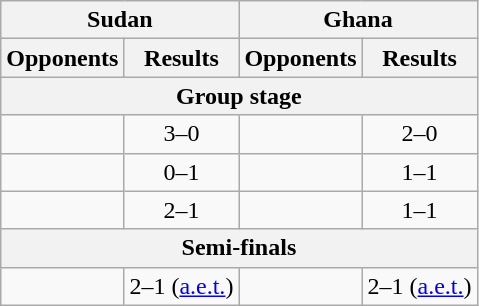<table class="wikitable">
<tr>
<th colspan=2>Sudan</th>
<th colspan=2>Ghana</th>
</tr>
<tr>
<th>Opponents</th>
<th>Results</th>
<th>Opponents</th>
<th>Results</th>
</tr>
<tr>
<th colspan=4>Group stage</th>
</tr>
<tr>
<td></td>
<td align=center>3–0</td>
<td></td>
<td align=center>2–0</td>
</tr>
<tr>
<td></td>
<td align=center>0–1</td>
<td></td>
<td align=center>1–1</td>
</tr>
<tr>
<td></td>
<td align=center>2–1</td>
<td></td>
<td align=center>1–1</td>
</tr>
<tr>
<th colspan=4>Semi-finals</th>
</tr>
<tr>
<td></td>
<td align=center>2–1 (<a href='#'>a.e.t.</a>)</td>
<td></td>
<td align=center>2–1 (<a href='#'>a.e.t.</a>)</td>
</tr>
</table>
